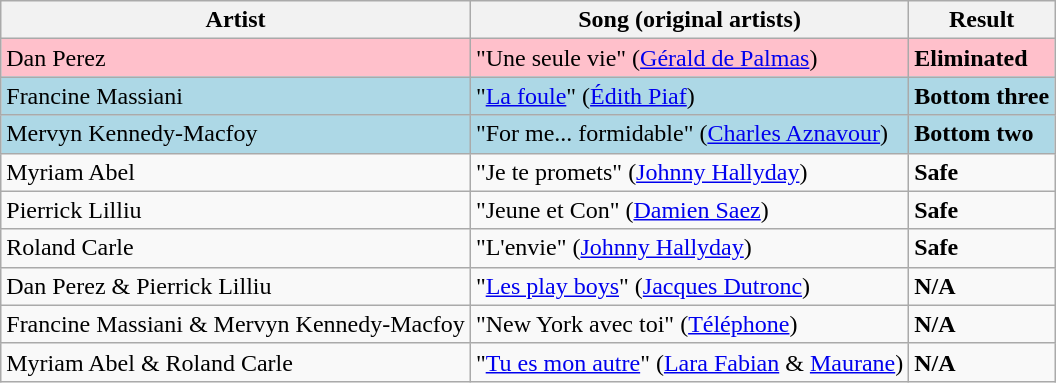<table class=wikitable>
<tr>
<th>Artist</th>
<th>Song (original artists)</th>
<th>Result</th>
</tr>
<tr style="background:pink;">
<td>Dan Perez</td>
<td>"Une seule vie" (<a href='#'>Gérald de Palmas</a>)</td>
<td><strong>Eliminated</strong></td>
</tr>
<tr style="background:lightblue;">
<td>Francine Massiani</td>
<td>"<a href='#'>La foule</a>" (<a href='#'>Édith Piaf</a>)</td>
<td><strong>Bottom three</strong></td>
</tr>
<tr style="background:lightblue;">
<td>Mervyn Kennedy-Macfoy</td>
<td>"For me... formidable" (<a href='#'>Charles Aznavour</a>)</td>
<td><strong>Bottom two</strong></td>
</tr>
<tr>
<td>Myriam Abel</td>
<td>"Je te promets" (<a href='#'>Johnny Hallyday</a>)</td>
<td><strong>Safe</strong></td>
</tr>
<tr>
<td>Pierrick Lilliu</td>
<td>"Jeune et Con" (<a href='#'>Damien Saez</a>)</td>
<td><strong>Safe</strong></td>
</tr>
<tr>
<td>Roland Carle</td>
<td>"L'envie" (<a href='#'>Johnny Hallyday</a>)</td>
<td><strong>Safe</strong></td>
</tr>
<tr>
<td>Dan Perez & Pierrick Lilliu</td>
<td>"<a href='#'>Les play boys</a>" (<a href='#'>Jacques Dutronc</a>)</td>
<td><strong>N/A</strong></td>
</tr>
<tr>
<td>Francine Massiani & Mervyn Kennedy-Macfoy</td>
<td>"New York avec toi" (<a href='#'>Téléphone</a>)</td>
<td><strong>N/A</strong></td>
</tr>
<tr>
<td>Myriam Abel & Roland Carle</td>
<td>"<a href='#'>Tu es mon autre</a>" (<a href='#'>Lara Fabian</a> & <a href='#'>Maurane</a>)</td>
<td><strong>N/A</strong></td>
</tr>
</table>
